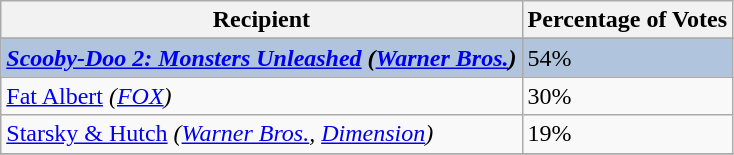<table class="wikitable sortable plainrowheaders" align="centre">
<tr>
<th>Recipient</th>
<th>Percentage of Votes</th>
</tr>
<tr>
</tr>
<tr style="background:#B0C4DE;">
<td><strong><em><a href='#'>Scooby-Doo 2: Monsters Unleashed</a><em> (<a href='#'>Warner Bros.</a>)<strong></td>
<td></strong>54%<strong></td>
</tr>
<tr>
<td></em><a href='#'>Fat Albert</a><em> (<a href='#'>FOX</a>)</td>
<td>30%</td>
</tr>
<tr>
<td></em><a href='#'>Starsky & Hutch</a><em> (<a href='#'>Warner Bros.</a>, <a href='#'>Dimension</a>)</td>
<td>19%</td>
</tr>
<tr>
</tr>
</table>
